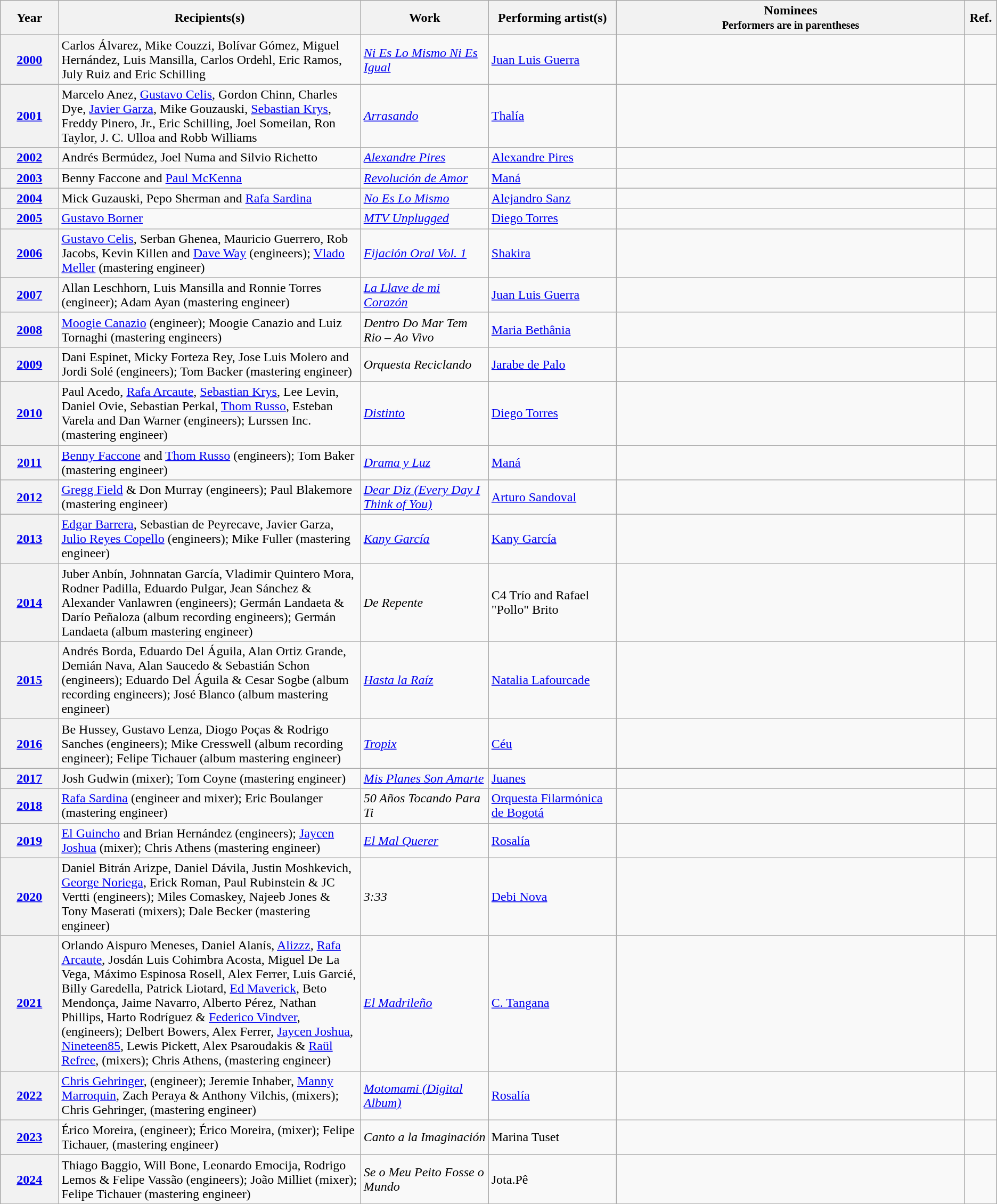<table class="wikitable">
<tr>
<th scope="col" style="width:5%">Year</th>
<th scope="col" style="width:26%">Recipients(s)</th>
<th scope="col" style="width:11%">Work</th>
<th scope="col" style="width:11%">Performing artist(s)</th>
<th scope="col" style="width:30%" class=unsortable>Nominees<br><small>Performers are in parentheses</small></th>
<th scope="col" style="width:2%"  class=unsortable>Ref.</th>
</tr>
<tr>
<th scope="row"><a href='#'>2000</a></th>
<td>Carlos Álvarez, Mike Couzzi, Bolívar Gómez, Miguel Hernández, Luis Mansilla, Carlos Ordehl, Eric Ramos, July Ruiz and Eric Schilling</td>
<td><em><a href='#'>Ni Es Lo Mismo Ni Es Igual</a></em></td>
<td><a href='#'>Juan Luis Guerra</a></td>
<td></td>
<td></td>
</tr>
<tr>
<th scope="row"><a href='#'>2001</a></th>
<td>Marcelo Anez, <a href='#'>Gustavo Celis</a>, Gordon Chinn, Charles Dye, <a href='#'>Javier Garza</a>, Mike Gouzauski, <a href='#'>Sebastian Krys</a>, Freddy Pinero, Jr., Eric Schilling, Joel Someilan, Ron Taylor, J. C. Ulloa and Robb Williams</td>
<td><em><a href='#'>Arrasando</a></em></td>
<td><a href='#'>Thalía</a></td>
<td></td>
<td></td>
</tr>
<tr>
<th scope="row"><a href='#'>2002</a></th>
<td>Andrés Bermúdez, Joel Numa and Silvio Richetto</td>
<td><em><a href='#'>Alexandre Pires</a></em></td>
<td><a href='#'>Alexandre Pires</a></td>
<td></td>
<td></td>
</tr>
<tr>
<th scope="row"><a href='#'>2003</a></th>
<td>Benny Faccone and <a href='#'>Paul McKenna</a></td>
<td><em><a href='#'>Revolución de Amor</a></em></td>
<td><a href='#'>Maná</a></td>
<td></td>
<td></td>
</tr>
<tr>
<th scope="row"><a href='#'>2004</a></th>
<td>Mick Guzauski, Pepo Sherman and <a href='#'>Rafa Sardina</a></td>
<td><em><a href='#'>No Es Lo Mismo</a></em></td>
<td><a href='#'>Alejandro Sanz</a></td>
<td></td>
<td></td>
</tr>
<tr>
<th scope="row"><a href='#'>2005</a></th>
<td><a href='#'>Gustavo Borner</a></td>
<td><em><a href='#'>MTV Unplugged</a></em></td>
<td><a href='#'>Diego Torres</a></td>
<td></td>
<td></td>
</tr>
<tr>
<th scope="row"><a href='#'>2006</a></th>
<td><a href='#'>Gustavo Celis</a>, Serban Ghenea, Mauricio Guerrero, Rob Jacobs, Kevin Killen and <a href='#'>Dave Way</a> (engineers); <a href='#'>Vlado Meller</a> (mastering engineer)</td>
<td><em><a href='#'>Fijación Oral Vol. 1</a></em></td>
<td><a href='#'>Shakira</a></td>
<td></td>
<td></td>
</tr>
<tr>
<th scope="row"><a href='#'>2007</a></th>
<td>Allan Leschhorn, Luis Mansilla and Ronnie Torres (engineer); Adam Ayan (mastering engineer)</td>
<td><em><a href='#'>La Llave de mi Corazón</a></em></td>
<td><a href='#'>Juan Luis Guerra</a></td>
<td></td>
<td></td>
</tr>
<tr>
<th scope="row"><a href='#'>2008</a></th>
<td><a href='#'>Moogie Canazio</a> (engineer); Moogie Canazio and Luiz Tornaghi (mastering engineers)</td>
<td><em>Dentro Do Mar Tem Rio – Ao Vivo</em></td>
<td><a href='#'>Maria Bethânia</a></td>
<td></td>
<td></td>
</tr>
<tr>
<th scope="row"><a href='#'>2009</a></th>
<td>Dani Espinet, Micky Forteza Rey, Jose Luis Molero and Jordi Solé (engineers); Tom Backer (mastering engineer)</td>
<td><em>Orquesta Reciclando</em></td>
<td><a href='#'>Jarabe de Palo</a></td>
<td></td>
<td></td>
</tr>
<tr>
<th scope="row"><a href='#'>2010</a></th>
<td>Paul Acedo, <a href='#'>Rafa Arcaute</a>, <a href='#'>Sebastian Krys</a>, Lee Levin, Daniel Ovie, Sebastian Perkal, <a href='#'>Thom Russo</a>, Esteban Varela and Dan Warner (engineers); Lurssen Inc. (mastering engineer)</td>
<td><em><a href='#'>Distinto</a></em></td>
<td><a href='#'>Diego Torres</a></td>
<td></td>
<td></td>
</tr>
<tr>
<th scope="row"><a href='#'>2011</a></th>
<td><a href='#'>Benny Faccone</a> and <a href='#'>Thom Russo</a> (engineers); Tom Baker (mastering engineer)</td>
<td><em><a href='#'>Drama y Luz</a></em></td>
<td><a href='#'>Maná</a></td>
<td></td>
<td></td>
</tr>
<tr>
<th scope="row"><a href='#'>2012</a></th>
<td><a href='#'>Gregg Field</a> & Don Murray (engineers); Paul Blakemore (mastering engineer)</td>
<td><em><a href='#'>Dear Diz (Every Day I Think of You)</a></em></td>
<td><a href='#'>Arturo Sandoval</a></td>
<td></td>
<td></td>
</tr>
<tr>
<th scope="row"><a href='#'>2013</a></th>
<td><a href='#'>Edgar Barrera</a>, Sebastian de Peyrecave, Javier Garza, <a href='#'>Julio Reyes Copello</a> (engineers); Mike Fuller (mastering engineer)</td>
<td><em><a href='#'>Kany García</a></em></td>
<td><a href='#'>Kany García</a></td>
<td></td>
<td></td>
</tr>
<tr>
<th scope="row"><a href='#'>2014</a></th>
<td>Juber Anbín, Johnnatan García, Vladimir Quintero Mora, Rodner Padilla, Eduardo Pulgar, Jean Sánchez & Alexander Vanlawren (engineers); Germán Landaeta & Darío Peñaloza (album recording engineers); Germán Landaeta (album mastering engineer)</td>
<td><em>De Repente</em></td>
<td>C4 Trío and Rafael "Pollo" Brito</td>
<td></td>
<td></td>
</tr>
<tr>
<th scope="row"><a href='#'>2015</a></th>
<td>Andrés Borda, Eduardo Del Águila, Alan Ortiz Grande, Demián Nava, Alan Saucedo & Sebastián Schon (engineers); Eduardo Del Águila & Cesar Sogbe (album recording engineers); José Blanco (album mastering engineer)</td>
<td><em><a href='#'>Hasta la Raíz</a></em></td>
<td><a href='#'>Natalia Lafourcade</a></td>
<td></td>
<td></td>
</tr>
<tr>
<th scope="row"><a href='#'>2016</a></th>
<td>Be Hussey, Gustavo Lenza, Diogo Poças & Rodrigo Sanches (engineers); Mike Cresswell (album recording engineer); Felipe Tichauer (album mastering engineer)</td>
<td><em><a href='#'>Tropix</a></em></td>
<td><a href='#'>Céu</a></td>
<td></td>
<td></td>
</tr>
<tr>
<th scope="row"><a href='#'>2017</a></th>
<td>Josh Gudwin (mixer); Tom Coyne (mastering engineer)</td>
<td><em><a href='#'>Mis Planes Son Amarte</a></em></td>
<td><a href='#'>Juanes</a></td>
<td></td>
<td></td>
</tr>
<tr>
<th scope="row"><a href='#'>2018</a></th>
<td><a href='#'>Rafa Sardina</a> (engineer and mixer); Eric Boulanger (mastering engineer)</td>
<td><em>50 Años Tocando Para Ti</em></td>
<td><a href='#'>Orquesta Filarmónica de Bogotá</a></td>
<td></td>
<td></td>
</tr>
<tr>
<th scope="row"><a href='#'>2019</a></th>
<td><a href='#'>El Guincho</a> and Brian Hernández (engineers); <a href='#'>Jaycen Joshua</a> (mixer); Chris Athens (mastering engineer)</td>
<td><em><a href='#'>El Mal Querer</a></em></td>
<td><a href='#'>Rosalía</a></td>
<td></td>
<td></td>
</tr>
<tr>
<th scope="row"><a href='#'>2020</a></th>
<td>Daniel Bitrán Arizpe, Daniel Dávila, Justin Moshkevich, <a href='#'>George Noriega</a>, Erick Roman, Paul Rubinstein & JC Vertti (engineers); Miles Comaskey, Najeeb Jones & Tony Maserati (mixers); Dale Becker (mastering engineer)</td>
<td><em>3:33</em></td>
<td><a href='#'>Debi Nova</a></td>
<td></td>
<td></td>
</tr>
<tr>
<th scope="row"><a href='#'>2021</a></th>
<td>Orlando Aispuro Meneses, Daniel Alanís, <a href='#'>Alizzz</a>, <a href='#'>Rafa Arcaute</a>, Josdán Luis Cohimbra Acosta, Miguel De La Vega, Máximo Espinosa Rosell, Alex Ferrer, Luis Garcié, Billy Garedella, Patrick Liotard, <a href='#'>Ed Maverick</a>, Beto Mendonça, Jaime Navarro, Alberto Pérez, Nathan Phillips, Harto Rodríguez & <a href='#'>Federico Vindver</a>, (engineers); Delbert Bowers, Alex Ferrer, <a href='#'>Jaycen Joshua</a>, <a href='#'>Nineteen85</a>, Lewis Pickett, Alex Psaroudakis & <a href='#'>Raül Refree</a>, (mixers); Chris Athens, (mastering engineer)</td>
<td><em><a href='#'>El Madrileño</a></em></td>
<td><a href='#'>C. Tangana</a></td>
<td></td>
<td></td>
</tr>
<tr>
<th scope="row"><a href='#'>2022</a></th>
<td><a href='#'>Chris Gehringer</a>, (engineer); Jeremie Inhaber, <a href='#'>Manny Marroquin</a>, Zach Peraya & Anthony Vilchis, (mixers); Chris Gehringer, (mastering engineer)</td>
<td><em><a href='#'>Motomami (Digital Album)</a></em></td>
<td><a href='#'>Rosalía</a></td>
<td></td>
<td></td>
</tr>
<tr>
<th style="text-align:center;" scope="row"><a href='#'><strong>2023</strong></a></th>
<td>Érico Moreira, (engineer); Érico Moreira, (mixer); Felipe Tichauer, (mastering engineer)</td>
<td><em>Canto a la Imaginación</em></td>
<td>Marina Tuset</td>
<td></td>
<td style="text-align:center;"></td>
</tr>
<tr>
<th style="text-align:center;" scope="row"><a href='#'><strong>2024</strong></a></th>
<td>Thiago Baggio, Will Bone, Leonardo Emocija, Rodrigo Lemos & Felipe Vassão (engineers); João Milliet (mixer); Felipe Tichauer (mastering engineer)</td>
<td><em>Se o Meu Peito Fosse o Mundo</em></td>
<td>Jota.Pê</td>
<td></td>
<td align="center"></td>
</tr>
<tr>
</tr>
</table>
